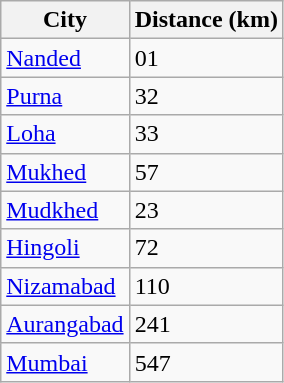<table class="wikitable">
<tr>
<th>City</th>
<th>Distance (km)</th>
</tr>
<tr>
<td><a href='#'>Nanded</a></td>
<td>01</td>
</tr>
<tr>
<td><a href='#'>Purna</a></td>
<td>32</td>
</tr>
<tr>
<td><a href='#'>Loha</a></td>
<td>33</td>
</tr>
<tr>
<td><a href='#'>Mukhed</a></td>
<td>57</td>
</tr>
<tr>
<td><a href='#'>Mudkhed</a></td>
<td>23</td>
</tr>
<tr>
<td><a href='#'>Hingoli</a></td>
<td>72</td>
</tr>
<tr>
<td><a href='#'>Nizamabad</a></td>
<td>110</td>
</tr>
<tr>
<td><a href='#'>Aurangabad</a></td>
<td>241</td>
</tr>
<tr>
<td><a href='#'>Mumbai</a></td>
<td>547</td>
</tr>
</table>
